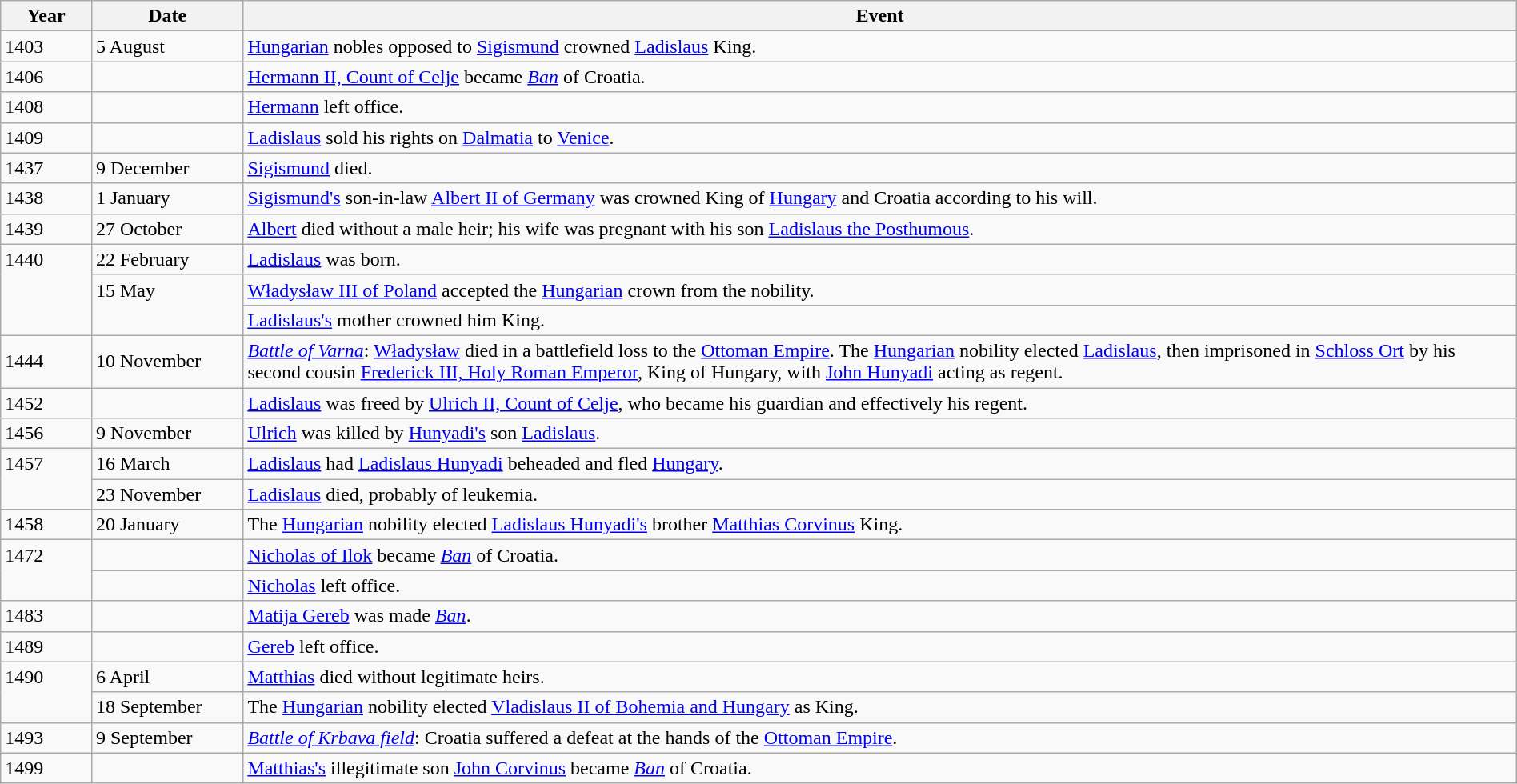<table class="wikitable" width="100%">
<tr>
<th style="width:6%">Year</th>
<th style="width:10%">Date</th>
<th>Event</th>
</tr>
<tr>
<td>1403</td>
<td>5 August</td>
<td><a href='#'>Hungarian</a> nobles opposed to <a href='#'>Sigismund</a> crowned <a href='#'>Ladislaus</a> King.</td>
</tr>
<tr>
<td>1406</td>
<td></td>
<td><a href='#'>Hermann II, Count of Celje</a> became <em><a href='#'>Ban</a></em> of Croatia.</td>
</tr>
<tr>
<td>1408</td>
<td></td>
<td><a href='#'>Hermann</a> left office.</td>
</tr>
<tr>
<td>1409</td>
<td></td>
<td><a href='#'>Ladislaus</a> sold his rights on <a href='#'>Dalmatia</a> to <a href='#'>Venice</a>.</td>
</tr>
<tr>
<td>1437</td>
<td>9 December</td>
<td><a href='#'>Sigismund</a> died.</td>
</tr>
<tr>
<td>1438</td>
<td>1 January</td>
<td><a href='#'>Sigismund's</a> son-in-law <a href='#'>Albert II of Germany</a> was crowned King of <a href='#'>Hungary</a> and Croatia according to his will.</td>
</tr>
<tr>
<td>1439</td>
<td>27 October</td>
<td><a href='#'>Albert</a> died without a male heir; his wife was pregnant with his son <a href='#'>Ladislaus the Posthumous</a>.</td>
</tr>
<tr>
<td rowspan="3" valign="top">1440</td>
<td>22 February</td>
<td><a href='#'>Ladislaus</a> was born.</td>
</tr>
<tr>
<td rowspan="2" valign="top">15 May</td>
<td><a href='#'>Władysław III of Poland</a> accepted the <a href='#'>Hungarian</a> crown from the nobility.</td>
</tr>
<tr>
<td><a href='#'>Ladislaus's</a> mother crowned him King.</td>
</tr>
<tr>
<td>1444</td>
<td>10 November</td>
<td><em><a href='#'>Battle of Varna</a></em>: <a href='#'>Władysław</a> died in a battlefield loss to the <a href='#'>Ottoman Empire</a>.  The <a href='#'>Hungarian</a> nobility elected <a href='#'>Ladislaus</a>, then imprisoned in <a href='#'>Schloss Ort</a> by his second cousin <a href='#'>Frederick III, Holy Roman Emperor</a>, King of Hungary, with <a href='#'>John Hunyadi</a> acting as regent.</td>
</tr>
<tr>
<td>1452</td>
<td></td>
<td><a href='#'>Ladislaus</a> was freed by <a href='#'>Ulrich II, Count of Celje</a>, who became his guardian and effectively his regent.</td>
</tr>
<tr>
<td>1456</td>
<td>9 November</td>
<td><a href='#'>Ulrich</a> was killed by <a href='#'>Hunyadi's</a> son <a href='#'>Ladislaus</a>.</td>
</tr>
<tr>
<td rowspan="2" valign="top">1457</td>
<td>16 March</td>
<td><a href='#'>Ladislaus</a> had <a href='#'>Ladislaus Hunyadi</a> beheaded and fled <a href='#'>Hungary</a>.</td>
</tr>
<tr>
<td>23 November</td>
<td><a href='#'>Ladislaus</a> died, probably of leukemia.</td>
</tr>
<tr>
<td>1458</td>
<td>20 January</td>
<td>The <a href='#'>Hungarian</a> nobility elected <a href='#'>Ladislaus Hunyadi's</a> brother <a href='#'>Matthias Corvinus</a> King.</td>
</tr>
<tr>
<td rowspan="2" valign="top">1472</td>
<td></td>
<td><a href='#'>Nicholas of Ilok</a> became <em><a href='#'>Ban</a></em> of Croatia.</td>
</tr>
<tr>
<td></td>
<td><a href='#'>Nicholas</a> left office.</td>
</tr>
<tr>
<td>1483</td>
<td></td>
<td><a href='#'>Matija Gereb</a> was made <em><a href='#'>Ban</a></em>.</td>
</tr>
<tr>
<td>1489</td>
<td></td>
<td><a href='#'>Gereb</a> left office.</td>
</tr>
<tr>
<td rowspan="2" valign="top">1490</td>
<td>6 April</td>
<td><a href='#'>Matthias</a> died without legitimate heirs.</td>
</tr>
<tr>
<td>18 September</td>
<td>The <a href='#'>Hungarian</a> nobility elected <a href='#'>Vladislaus II of Bohemia and Hungary</a> as King.</td>
</tr>
<tr>
<td>1493</td>
<td>9 September</td>
<td><em><a href='#'>Battle of Krbava field</a></em>: Croatia suffered a defeat at the hands of the <a href='#'>Ottoman Empire</a>.</td>
</tr>
<tr>
<td>1499</td>
<td></td>
<td><a href='#'>Matthias's</a> illegitimate son <a href='#'>John Corvinus</a> became <em><a href='#'>Ban</a></em> of Croatia.</td>
</tr>
</table>
